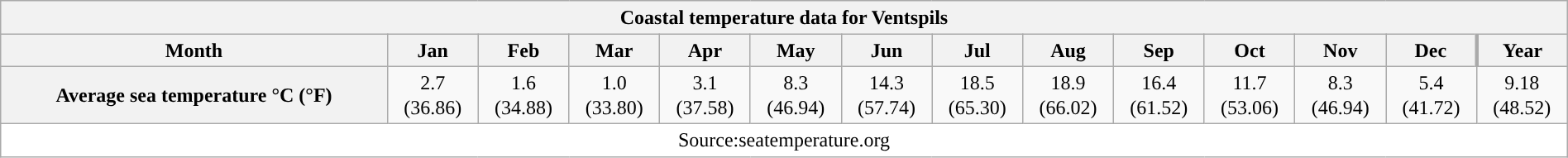<table style="width:100%;text-align:center;line-height:1.2em;margin-left:auto;margin-right:auto" class="wikitable">
<tr>
<th Colspan=14>Coastal temperature data for Ventspils</th>
</tr>
<tr>
<th>Month</th>
<th>Jan</th>
<th>Feb</th>
<th>Mar</th>
<th>Apr</th>
<th>May</th>
<th>Jun</th>
<th>Jul</th>
<th>Aug</th>
<th>Sep</th>
<th>Oct</th>
<th>Nov</th>
<th>Dec</th>
<th style="border-left-width:medium">Year</th>
</tr>
<tr>
<th>Average sea temperature °C (°F)</th>
<td>2.7<br>(36.86)</td>
<td>1.6<br>(34.88)</td>
<td>1.0<br>(33.80)</td>
<td>3.1<br>(37.58)</td>
<td>8.3<br>(46.94)</td>
<td>14.3<br>(57.74)</td>
<td>18.5<br>(65.30)</td>
<td>18.9<br>(66.02)</td>
<td>16.4<br>(61.52)</td>
<td>11.7<br>(53.06)</td>
<td>8.3<br>(46.94)</td>
<td>5.4<br>(41.72)</td>
<td>9.18<br>(48.52)</td>
</tr>
<tr>
<th Colspan=14 style="background:#ffffff;font-weight:normal;font-size:100%;">Source:seatemperature.org</th>
</tr>
</table>
